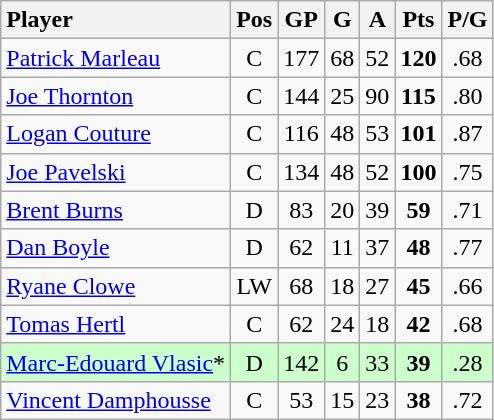<table class="wikitable" style="text-align:center">
<tr>
<th style="text-align:left;">Player</th>
<th>Pos</th>
<th>GP</th>
<th>G</th>
<th>A</th>
<th>Pts</th>
<th>P/G</th>
</tr>
<tr>
<td style="text-align:left;"><a href='#'>Patrick Marleau</a></td>
<td>C</td>
<td>177</td>
<td>68</td>
<td>52</td>
<td><strong>120</strong></td>
<td>.68</td>
</tr>
<tr>
<td style="text-align:left;"><a href='#'>Joe Thornton</a></td>
<td>C</td>
<td>144</td>
<td>25</td>
<td>90</td>
<td><strong>115</strong></td>
<td>.80</td>
</tr>
<tr>
<td style="text-align:left;"><a href='#'>Logan Couture</a></td>
<td>C</td>
<td>116</td>
<td>48</td>
<td>53</td>
<td><strong>101</strong></td>
<td>.87</td>
</tr>
<tr>
<td style="text-align:left;"><a href='#'>Joe Pavelski</a></td>
<td>C</td>
<td>134</td>
<td>48</td>
<td>52</td>
<td><strong>100</strong></td>
<td>.75</td>
</tr>
<tr>
<td style="text-align:left;"><a href='#'>Brent Burns</a></td>
<td>D</td>
<td>83</td>
<td>20</td>
<td>39</td>
<td><strong>59</strong></td>
<td>.71</td>
</tr>
<tr>
<td style="text-align:left;"><a href='#'>Dan Boyle</a></td>
<td>D</td>
<td>62</td>
<td>11</td>
<td>37</td>
<td><strong>48</strong></td>
<td>.77</td>
</tr>
<tr>
<td style="text-align:left;"><a href='#'>Ryane Clowe</a></td>
<td>LW</td>
<td>68</td>
<td>18</td>
<td>27</td>
<td><strong>45</strong></td>
<td>.66</td>
</tr>
<tr>
<td style="text-align:left;"><a href='#'>Tomas Hertl</a></td>
<td>C</td>
<td>62</td>
<td>24</td>
<td>18</td>
<td><strong>42</strong></td>
<td>.68</td>
</tr>
<tr style="background:#cfc;">
<td style="text-align:left;"><a href='#'>Marc-Edouard Vlasic</a>*</td>
<td>D</td>
<td>142</td>
<td>6</td>
<td>33</td>
<td><strong>39</strong></td>
<td>.28</td>
</tr>
<tr>
<td style="text-align:left;"><a href='#'>Vincent Damphousse</a></td>
<td>C</td>
<td>53</td>
<td>15</td>
<td>23</td>
<td><strong>38</strong></td>
<td>.72</td>
</tr>
</table>
